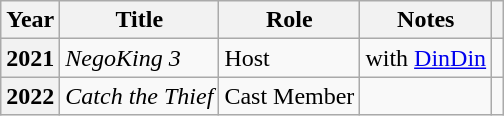<table class="wikitable  plainrowheaders">
<tr>
<th scope="col">Year</th>
<th scope="col">Title</th>
<th scope="col">Role</th>
<th scope="col">Notes</th>
<th scope="col" class="unsortable"></th>
</tr>
<tr>
<th scope="row">2021</th>
<td><em>NegoKing 3</em></td>
<td>Host</td>
<td>with <a href='#'>DinDin</a></td>
<td></td>
</tr>
<tr>
<th scope="row">2022</th>
<td><em>Catch the Thief</em></td>
<td>Cast Member</td>
<td></td>
<td></td>
</tr>
</table>
